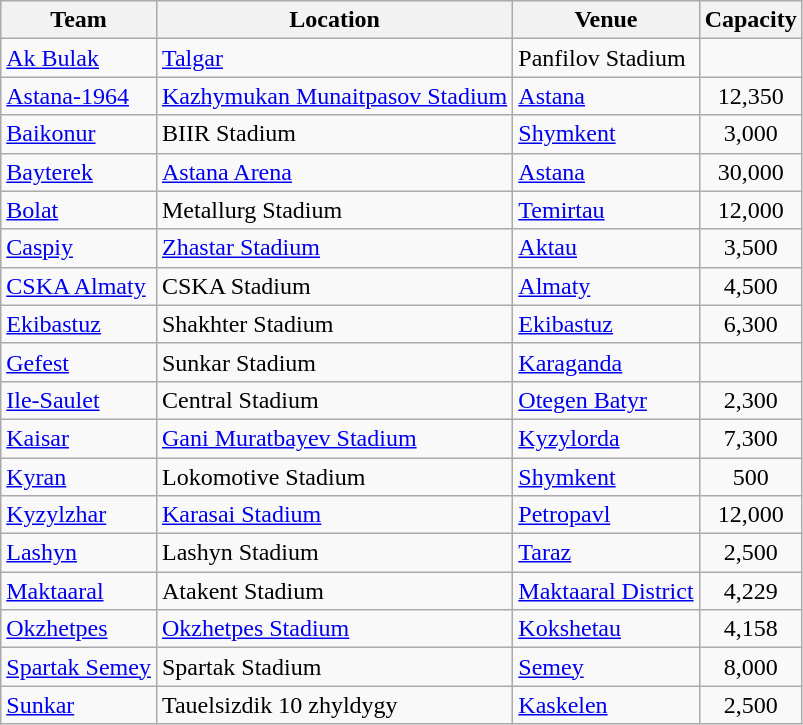<table class="wikitable sortable" border="1">
<tr>
<th>Team</th>
<th>Location</th>
<th>Venue</th>
<th>Capacity</th>
</tr>
<tr>
<td><a href='#'>Ak Bulak</a></td>
<td><a href='#'>Talgar</a></td>
<td>Panfilov Stadium</td>
<td style="text-align:center;"></td>
</tr>
<tr>
<td><a href='#'>Astana-1964</a></td>
<td><a href='#'>Kazhymukan Munaitpasov Stadium</a></td>
<td><a href='#'>Astana</a></td>
<td style="text-align:center;">12,350</td>
</tr>
<tr>
<td><a href='#'>Baikonur</a></td>
<td>BIIR Stadium</td>
<td><a href='#'>Shymkent</a></td>
<td style="text-align:center;">3,000</td>
</tr>
<tr>
<td><a href='#'>Bayterek</a></td>
<td><a href='#'>Astana Arena</a></td>
<td><a href='#'>Astana</a></td>
<td style="text-align:center;">30,000</td>
</tr>
<tr>
<td><a href='#'>Bolat</a></td>
<td>Metallurg Stadium</td>
<td><a href='#'>Temirtau</a></td>
<td style="text-align:center;">12,000</td>
</tr>
<tr>
<td><a href='#'>Caspiy</a></td>
<td><a href='#'>Zhastar Stadium</a></td>
<td><a href='#'>Aktau</a></td>
<td style="text-align:center;">3,500</td>
</tr>
<tr>
<td><a href='#'>CSKA Almaty</a></td>
<td>CSKA Stadium</td>
<td><a href='#'>Almaty</a></td>
<td style="text-align:center;">4,500</td>
</tr>
<tr>
<td><a href='#'>Ekibastuz</a></td>
<td>Shakhter Stadium</td>
<td><a href='#'>Ekibastuz</a></td>
<td style="text-align:center;">6,300</td>
</tr>
<tr>
<td><a href='#'>Gefest</a></td>
<td>Sunkar Stadium</td>
<td><a href='#'>Karaganda</a></td>
<td style="text-align:center;"></td>
</tr>
<tr>
<td><a href='#'>Ile-Saulet</a></td>
<td>Central Stadium</td>
<td><a href='#'>Otegen Batyr</a></td>
<td style="text-align:center;">2,300</td>
</tr>
<tr>
<td><a href='#'>Kaisar</a></td>
<td><a href='#'>Gani Muratbayev Stadium</a></td>
<td><a href='#'>Kyzylorda</a></td>
<td style="text-align:center;">7,300</td>
</tr>
<tr>
<td><a href='#'>Kyran</a></td>
<td>Lokomotive Stadium</td>
<td><a href='#'>Shymkent</a></td>
<td style="text-align:center;">500</td>
</tr>
<tr>
<td><a href='#'>Kyzylzhar</a></td>
<td><a href='#'>Karasai Stadium</a></td>
<td><a href='#'>Petropavl</a></td>
<td style="text-align:center;">12,000</td>
</tr>
<tr>
<td><a href='#'>Lashyn</a></td>
<td>Lashyn Stadium</td>
<td><a href='#'>Taraz</a></td>
<td style="text-align:center;">2,500</td>
</tr>
<tr>
<td><a href='#'>Maktaaral</a></td>
<td>Atakent Stadium</td>
<td><a href='#'>Maktaaral District</a></td>
<td style="text-align:center;">4,229</td>
</tr>
<tr>
<td><a href='#'>Okzhetpes</a></td>
<td><a href='#'>Okzhetpes Stadium</a></td>
<td><a href='#'>Kokshetau</a></td>
<td style="text-align:center;">4,158</td>
</tr>
<tr>
<td><a href='#'>Spartak Semey</a></td>
<td>Spartak Stadium</td>
<td><a href='#'>Semey</a></td>
<td style="text-align:center;">8,000</td>
</tr>
<tr>
<td><a href='#'>Sunkar</a></td>
<td>Tauelsizdik 10 zhyldygy</td>
<td><a href='#'>Kaskelen</a></td>
<td style="text-align:center;">2,500</td>
</tr>
</table>
